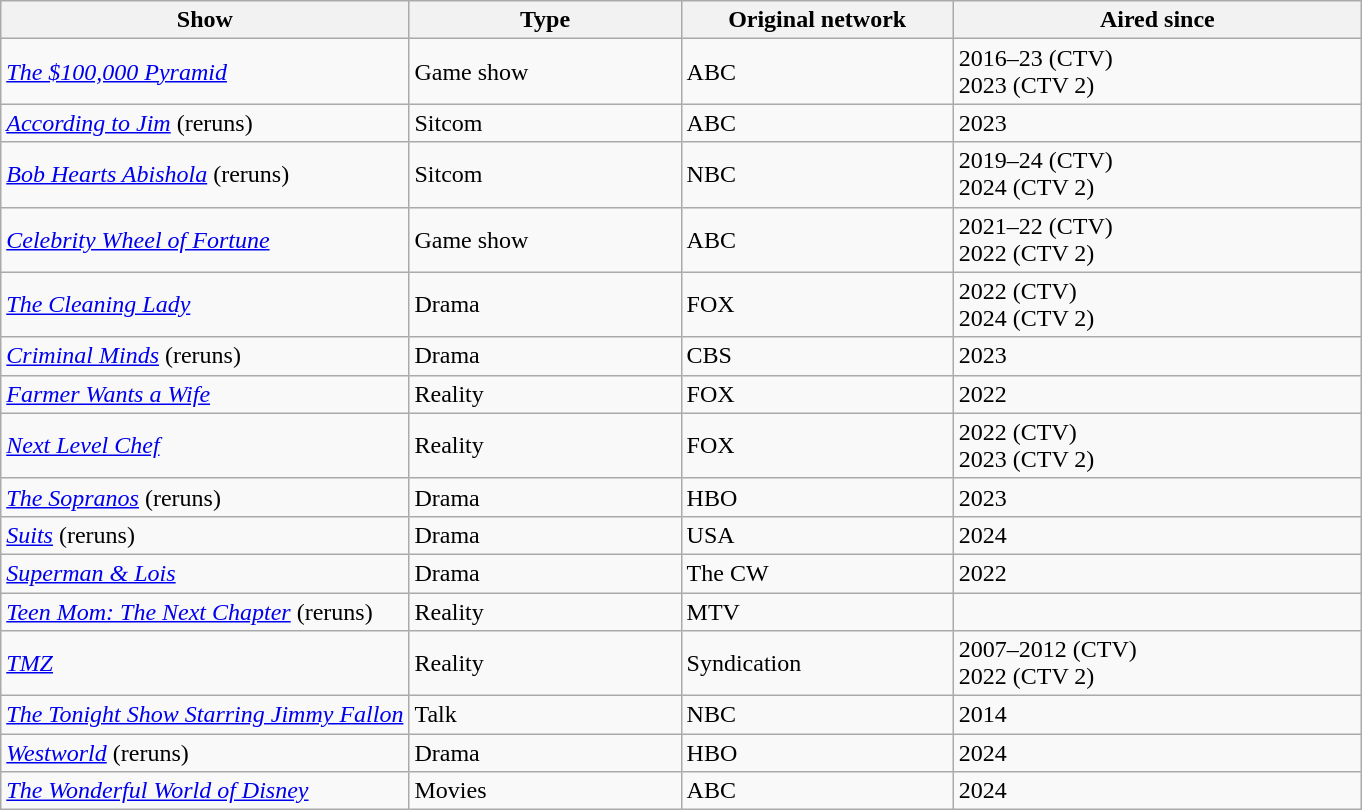<table class="wikitable sortable">
<tr>
<th style="width:30%;">Show</th>
<th style="width:20%;">Type</th>
<th style="width:20%;">Original network</th>
<th style="width:30%;">Aired since</th>
</tr>
<tr>
<td><em><a href='#'>The $100,000 Pyramid</a></em></td>
<td>Game show</td>
<td>ABC</td>
<td>2016–23 (CTV)<br>2023 (CTV 2)</td>
</tr>
<tr>
<td><em><a href='#'>According to Jim</a></em> (reruns)</td>
<td>Sitcom</td>
<td>ABC</td>
<td>2023</td>
</tr>
<tr>
<td><em><a href='#'>Bob Hearts Abishola</a></em> (reruns)</td>
<td>Sitcom</td>
<td>NBC</td>
<td>2019–24 (CTV)<br>2024 (CTV 2)</td>
</tr>
<tr>
<td><em><a href='#'>Celebrity Wheel of Fortune</a></em></td>
<td>Game show</td>
<td>ABC</td>
<td>2021–22 (CTV)<br>2022 (CTV 2)</td>
</tr>
<tr>
<td><em><a href='#'>The Cleaning Lady</a></em></td>
<td>Drama</td>
<td>FOX</td>
<td>2022 (CTV)<br>2024 (CTV 2)</td>
</tr>
<tr>
<td><em><a href='#'>Criminal Minds</a></em> (reruns)</td>
<td>Drama</td>
<td>CBS</td>
<td>2023</td>
</tr>
<tr>
<td><em><a href='#'>Farmer Wants a Wife</a></em></td>
<td>Reality</td>
<td>FOX</td>
<td>2022</td>
</tr>
<tr>
<td><em><a href='#'>Next Level Chef</a></em></td>
<td>Reality</td>
<td>FOX</td>
<td>2022 (CTV)<br>2023 (CTV 2)</td>
</tr>
<tr>
<td><em><a href='#'>The Sopranos</a></em> (reruns)</td>
<td>Drama</td>
<td>HBO</td>
<td>2023</td>
</tr>
<tr>
<td><em><a href='#'>Suits</a></em> (reruns)</td>
<td>Drama</td>
<td>USA</td>
<td>2024</td>
</tr>
<tr>
<td><em><a href='#'>Superman & Lois</a></em></td>
<td>Drama</td>
<td>The CW</td>
<td>2022</td>
</tr>
<tr>
<td><em><a href='#'>Teen Mom: The Next Chapter</a></em> (reruns)</td>
<td>Reality</td>
<td>MTV</td>
<td></td>
</tr>
<tr>
<td><em><a href='#'>TMZ</a></em></td>
<td>Reality</td>
<td>Syndication</td>
<td>2007–2012 (CTV)<br>2022 (CTV 2)</td>
</tr>
<tr>
<td><em><a href='#'>The Tonight Show Starring Jimmy Fallon</a></em></td>
<td>Talk</td>
<td>NBC</td>
<td>2014</td>
</tr>
<tr>
<td><em><a href='#'>Westworld</a></em> (reruns)</td>
<td>Drama</td>
<td>HBO</td>
<td>2024</td>
</tr>
<tr>
<td><em><a href='#'>The Wonderful World of Disney</a></em></td>
<td>Movies</td>
<td>ABC</td>
<td>2024</td>
</tr>
</table>
